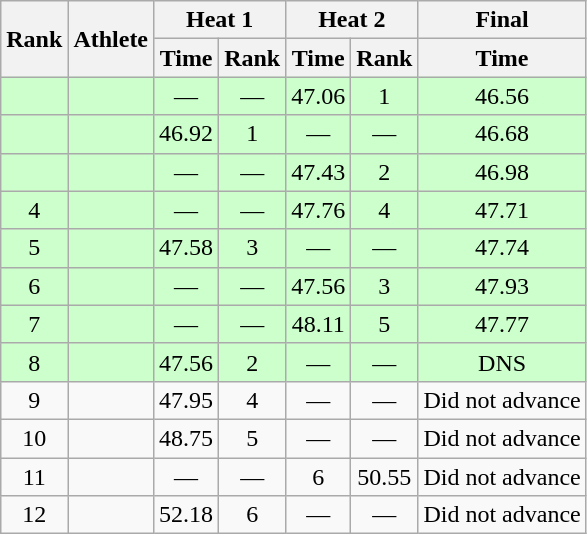<table class="wikitable sortable"  style="text-align:center">
<tr>
<th rowspan="2" data-sort-type=number>Rank</th>
<th rowspan="2">Athlete</th>
<th colspan="2">Heat 1</th>
<th colspan="2">Heat 2</th>
<th colspan="1">Final</th>
</tr>
<tr>
<th>Time</th>
<th>Rank</th>
<th>Time</th>
<th>Rank</th>
<th>Time</th>
</tr>
<tr bgcolor=ccffcc>
<td></td>
<td align="left"></td>
<td>—</td>
<td>—</td>
<td>47.06</td>
<td>1</td>
<td>46.56</td>
</tr>
<tr bgcolor=ccffcc>
<td></td>
<td align="left"></td>
<td>46.92</td>
<td>1</td>
<td>—</td>
<td>—</td>
<td>46.68</td>
</tr>
<tr bgcolor=ccffcc>
<td></td>
<td align="left"></td>
<td>—</td>
<td>—</td>
<td>47.43</td>
<td>2</td>
<td>46.98</td>
</tr>
<tr bgcolor=ccffcc>
<td>4</td>
<td align="left"></td>
<td>—</td>
<td>—</td>
<td>47.76</td>
<td>4</td>
<td>47.71</td>
</tr>
<tr bgcolor=ccffcc>
<td>5</td>
<td align="left"></td>
<td>47.58</td>
<td>3</td>
<td>—</td>
<td>—</td>
<td>47.74</td>
</tr>
<tr bgcolor=ccffcc>
<td>6</td>
<td align="left"></td>
<td>—</td>
<td>—</td>
<td>47.56</td>
<td>3</td>
<td>47.93</td>
</tr>
<tr bgcolor=ccffcc>
<td>7</td>
<td align="left"></td>
<td>—</td>
<td>—</td>
<td>48.11</td>
<td>5</td>
<td>47.77</td>
</tr>
<tr bgcolor=ccffcc>
<td>8</td>
<td align="left"></td>
<td>47.56</td>
<td>2</td>
<td>—</td>
<td>—</td>
<td>DNS</td>
</tr>
<tr>
<td>9</td>
<td align="left"></td>
<td>47.95</td>
<td>4</td>
<td>—</td>
<td>—</td>
<td colspan="1">Did not advance</td>
</tr>
<tr>
<td>10</td>
<td align="left"></td>
<td>48.75</td>
<td>5</td>
<td>—</td>
<td>—</td>
<td colspan="1">Did not advance</td>
</tr>
<tr>
<td>11</td>
<td align="left"></td>
<td>—</td>
<td>—</td>
<td>6</td>
<td>50.55</td>
<td colspan="1">Did not advance</td>
</tr>
<tr>
<td>12</td>
<td align="left"></td>
<td>52.18</td>
<td>6</td>
<td>—</td>
<td>—</td>
<td colspan="1">Did not advance</td>
</tr>
</table>
